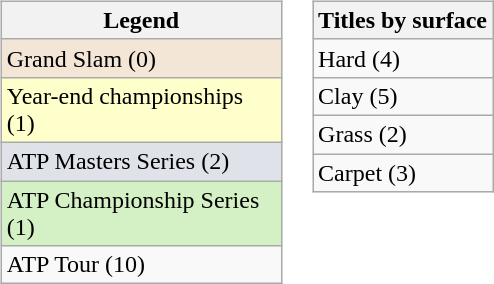<table width=33%>
<tr>
<td valign=top width=33% align=left><br><table class="wikitable">
<tr>
<th>Legend</th>
</tr>
<tr style="background:#f3e6d7;">
<td>Grand Slam (0)</td>
</tr>
<tr bgcolor="ffffcc">
<td>Year-end championships (1)</td>
</tr>
<tr bgcolor="#dfe2e9">
<td>ATP Masters Series (2)</td>
</tr>
<tr style="background:#d4f1c5;">
<td>ATP Championship Series (1)</td>
</tr>
<tr>
<td>ATP Tour (10)</td>
</tr>
</table>
</td>
<td valign=top width=33% align=left><br><table class="wikitable">
<tr>
<th>Titles by surface</th>
</tr>
<tr>
<td>Hard (4)</td>
</tr>
<tr>
<td>Clay (5)</td>
</tr>
<tr>
<td>Grass (2)</td>
</tr>
<tr>
<td>Carpet (3)</td>
</tr>
</table>
</td>
</tr>
</table>
